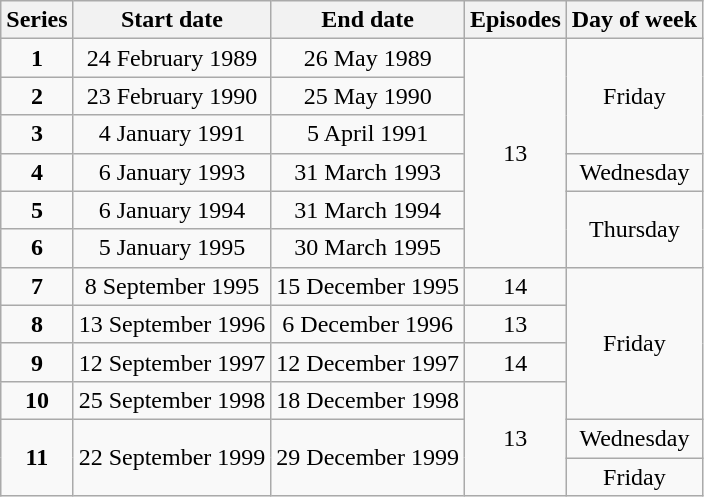<table class="wikitable" style="text-align:center;">
<tr>
<th>Series</th>
<th>Start date</th>
<th>End date</th>
<th>Episodes</th>
<th>Day of week</th>
</tr>
<tr>
<td><strong>1</strong></td>
<td>24 February 1989</td>
<td>26 May 1989</td>
<td rowspan="6">13</td>
<td rowspan="3">Friday</td>
</tr>
<tr>
<td><strong>2</strong></td>
<td>23 February 1990</td>
<td>25 May 1990</td>
</tr>
<tr>
<td><strong>3</strong></td>
<td>4 January 1991</td>
<td>5 April 1991</td>
</tr>
<tr>
<td><strong>4</strong></td>
<td>6 January 1993</td>
<td>31 March 1993</td>
<td>Wednesday</td>
</tr>
<tr>
<td><strong>5</strong></td>
<td>6 January 1994</td>
<td>31 March 1994</td>
<td rowspan="2">Thursday</td>
</tr>
<tr>
<td><strong>6</strong></td>
<td>5 January 1995</td>
<td>30 March 1995</td>
</tr>
<tr>
<td><strong>7</strong></td>
<td>8 September 1995</td>
<td>15 December 1995</td>
<td>14</td>
<td rowspan="4">Friday</td>
</tr>
<tr>
<td><strong>8</strong></td>
<td>13 September 1996</td>
<td>6 December 1996</td>
<td>13</td>
</tr>
<tr>
<td><strong>9</strong></td>
<td>12 September 1997</td>
<td>12 December 1997</td>
<td>14</td>
</tr>
<tr>
<td><strong>10</strong></td>
<td>25 September 1998</td>
<td>18 December 1998</td>
<td rowspan="3">13</td>
</tr>
<tr>
<td rowspan="2"><strong>11</strong></td>
<td rowspan="2">22 September 1999</td>
<td rowspan="2">29 December 1999</td>
<td>Wednesday</td>
</tr>
<tr>
<td>Friday</td>
</tr>
</table>
